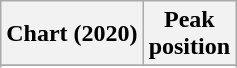<table class="wikitable sortable plainrowheaders" style="text-align:center">
<tr>
<th scope="col">Chart (2020)</th>
<th scope="col">Peak<br>position</th>
</tr>
<tr>
</tr>
<tr>
</tr>
<tr>
</tr>
<tr>
</tr>
<tr>
</tr>
<tr>
</tr>
<tr>
</tr>
<tr>
</tr>
<tr>
</tr>
<tr>
</tr>
<tr>
</tr>
<tr>
</tr>
<tr>
</tr>
<tr>
</tr>
<tr>
</tr>
<tr>
</tr>
<tr>
</tr>
<tr>
</tr>
<tr>
</tr>
</table>
